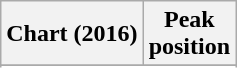<table class="wikitable sortable plainrowheaders" style="text-align:center">
<tr>
<th scope="col">Chart (2016)</th>
<th scope="col">Peak<br>position</th>
</tr>
<tr>
</tr>
<tr>
</tr>
<tr>
</tr>
<tr>
</tr>
</table>
